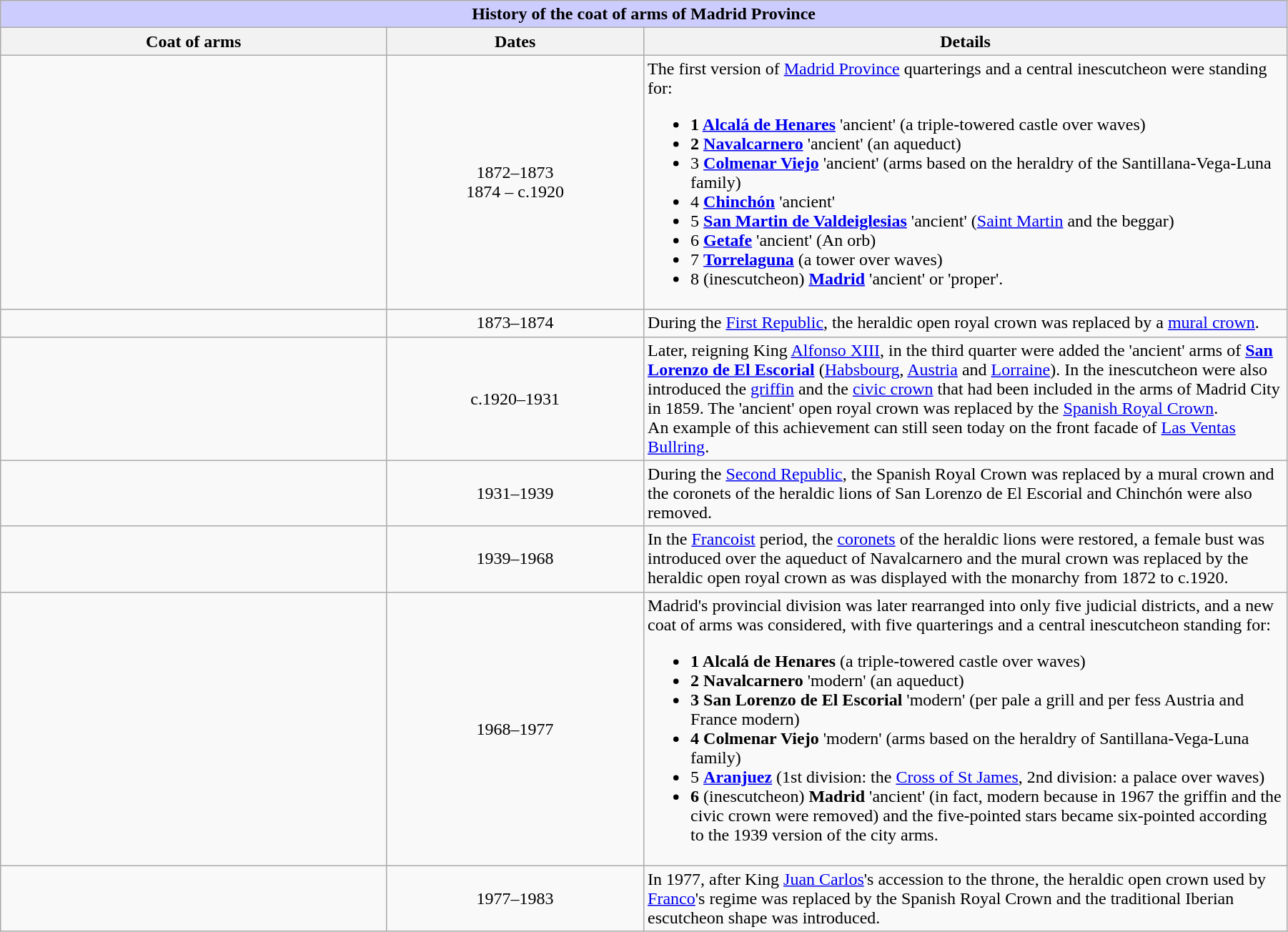<table width=95% class="wikitable">
<tr>
<td colspan = "4" bgcolor = "#ccccff" align="center"><strong>History of the coat of arms of Madrid Province</strong></td>
</tr>
<tr>
<th width = "30%">Coat of arms</th>
<th width = "20%">Dates</th>
<th width = "60%">Details</th>
</tr>
<tr>
<td align="center"></td>
<td align="center">1872–1873<br>1874 – c.1920</td>
<td>The first version of <a href='#'>Madrid Province</a> quarterings and a central inescutcheon were standing for:<br><ul><li><strong>1 <a href='#'>Alcalá de Henares</a></strong> 'ancient' (a triple-towered castle over waves)</li><li><strong>2 <a href='#'>Navalcarnero</a></strong> 'ancient' (an aqueduct)</li><li>3 <strong><a href='#'>Colmenar Viejo</a></strong> 'ancient' (arms based on the heraldry of the Santillana-Vega-Luna family)</li><li>4 <strong><a href='#'>Chinchón</a></strong> 'ancient'</li><li>5 <strong><a href='#'>San Martin de Valdeiglesias</a></strong> 'ancient' (<a href='#'>Saint Martin</a> and the beggar)</li><li>6 <strong><a href='#'>Getafe</a></strong> 'ancient' (An orb)</li><li>7 <strong><a href='#'>Torrelaguna</a></strong> (a tower over waves)</li><li>8 (inescutcheon) <strong><a href='#'>Madrid</a></strong> 'ancient' or 'proper'.</li></ul></td>
</tr>
<tr>
<td align="center"></td>
<td align="center">1873–1874</td>
<td>During the <a href='#'>First Republic</a>, the heraldic open royal crown was replaced by a <a href='#'>mural crown</a>.</td>
</tr>
<tr>
<td align="center"></td>
<td align="center">c.1920–1931</td>
<td>Later, reigning King <a href='#'>Alfonso XIII</a>, in the third  quarter were added the 'ancient' arms of <strong><a href='#'>San Lorenzo de El Escorial</a></strong> (<a href='#'>Habsbourg</a>, <a href='#'>Austria</a> and <a href='#'>Lorraine</a>). In the inescutcheon were also introduced the <a href='#'>griffin</a> and the <a href='#'>civic crown</a> that had been included in the arms of Madrid City in 1859. The 'ancient' open royal crown was replaced by the <a href='#'>Spanish Royal Crown</a>.<br>An example of this achievement can still seen today on the front facade of <a href='#'>Las Ventas Bullring</a>.</td>
</tr>
<tr>
<td align="center"></td>
<td align="center">1931–1939</td>
<td>During the <a href='#'>Second Republic</a>, the Spanish Royal Crown was replaced by a mural crown and the coronets of the heraldic lions of San Lorenzo de El Escorial and Chinchón were also removed.</td>
</tr>
<tr>
<td align="center"></td>
<td align="center">1939–1968</td>
<td>In the <a href='#'>Francoist</a> period, the <a href='#'>coronets</a> of the heraldic lions were restored, a female bust was introduced over the aqueduct of Navalcarnero and the mural crown was replaced by the heraldic open royal crown as was displayed with the monarchy from 1872 to c.1920.</td>
</tr>
<tr>
<td align="center"></td>
<td align="center">1968–1977</td>
<td>Madrid's provincial division was later rearranged into only five judicial districts, and a new coat of arms was considered, with five quarterings and a central inescutcheon standing for:<br><ul><li><strong>1 Alcalá de Henares</strong> (a triple-towered castle over waves)</li><li><strong>2 Navalcarnero</strong> 'modern' (an aqueduct)</li><li><strong>3 San Lorenzo de El Escorial</strong> 'modern' (per pale a grill and per fess Austria and France modern)</li><li><strong>4 Colmenar Viejo</strong> 'modern' (arms based on the heraldry of Santillana-Vega-Luna family)</li><li>5 <strong><a href='#'>Aranjuez</a></strong> (1st division: the <a href='#'>Cross of St James</a>, 2nd division: a palace over waves)</li><li><strong>6</strong> (inescutcheon) <strong>Madrid</strong> 'ancient' (in fact, modern because in 1967 the griffin and the civic crown were removed) and the five-pointed stars became six-pointed according to the 1939 version of the city arms.</li></ul></td>
</tr>
<tr>
<td align="center"></td>
<td align="center">1977–1983</td>
<td>In 1977, after King <a href='#'>Juan Carlos</a>'s accession to the throne, the heraldic open crown used by <a href='#'>Franco</a>'s regime was replaced by the Spanish Royal Crown and the traditional Iberian escutcheon shape was introduced.</td>
</tr>
</table>
